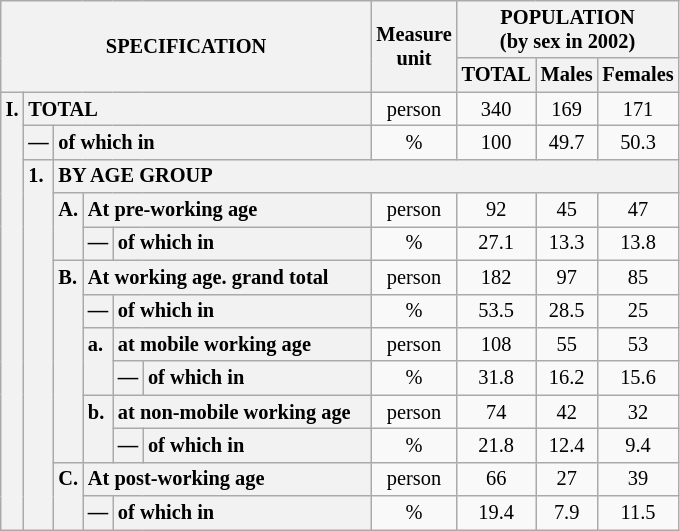<table class="wikitable" style="font-size:85%; text-align:center">
<tr>
<th rowspan="2" colspan="6">SPECIFICATION</th>
<th rowspan="2">Measure<br> unit</th>
<th colspan="3" rowspan="1">POPULATION<br> (by sex in 2002)</th>
</tr>
<tr>
<th>TOTAL</th>
<th>Males</th>
<th>Females</th>
</tr>
<tr>
<th style="text-align:left" valign="top" rowspan="13">I.</th>
<th style="text-align:left" colspan="5">TOTAL</th>
<td>person</td>
<td>340</td>
<td>169</td>
<td>171</td>
</tr>
<tr>
<th style="text-align:left" valign="top">—</th>
<th style="text-align:left" colspan="4">of which in</th>
<td>%</td>
<td>100</td>
<td>49.7</td>
<td>50.3</td>
</tr>
<tr>
<th style="text-align:left" valign="top" rowspan="11">1.</th>
<th style="text-align:left" colspan="19">BY AGE GROUP</th>
</tr>
<tr>
<th style="text-align:left" valign="top" rowspan="2">A.</th>
<th style="text-align:left" colspan="3">At pre-working age</th>
<td>person</td>
<td>92</td>
<td>45</td>
<td>47</td>
</tr>
<tr>
<th style="text-align:left" valign="top">—</th>
<th style="text-align:left" valign="top" colspan="2">of which in</th>
<td>%</td>
<td>27.1</td>
<td>13.3</td>
<td>13.8</td>
</tr>
<tr>
<th style="text-align:left" valign="top" rowspan="6">B.</th>
<th style="text-align:left" colspan="3">At working age. grand total</th>
<td>person</td>
<td>182</td>
<td>97</td>
<td>85</td>
</tr>
<tr>
<th style="text-align:left" valign="top">—</th>
<th style="text-align:left" valign="top" colspan="2">of which in</th>
<td>%</td>
<td>53.5</td>
<td>28.5</td>
<td>25</td>
</tr>
<tr>
<th style="text-align:left" valign="top" rowspan="2">a.</th>
<th style="text-align:left" colspan="2">at mobile working age</th>
<td>person</td>
<td>108</td>
<td>55</td>
<td>53</td>
</tr>
<tr>
<th style="text-align:left" valign="top">—</th>
<th style="text-align:left" valign="top" colspan="1">of which in                        </th>
<td>%</td>
<td>31.8</td>
<td>16.2</td>
<td>15.6</td>
</tr>
<tr>
<th style="text-align:left" valign="top" rowspan="2">b.</th>
<th style="text-align:left" colspan="2">at non-mobile working age</th>
<td>person</td>
<td>74</td>
<td>42</td>
<td>32</td>
</tr>
<tr>
<th style="text-align:left" valign="top">—</th>
<th style="text-align:left" valign="top" colspan="1">of which in                        </th>
<td>%</td>
<td>21.8</td>
<td>12.4</td>
<td>9.4</td>
</tr>
<tr>
<th style="text-align:left" valign="top" rowspan="2">C.</th>
<th style="text-align:left" colspan="3">At post-working age</th>
<td>person</td>
<td>66</td>
<td>27</td>
<td>39</td>
</tr>
<tr>
<th style="text-align:left" valign="top">—</th>
<th style="text-align:left" valign="top" colspan="2">of which in</th>
<td>%</td>
<td>19.4</td>
<td>7.9</td>
<td>11.5</td>
</tr>
</table>
